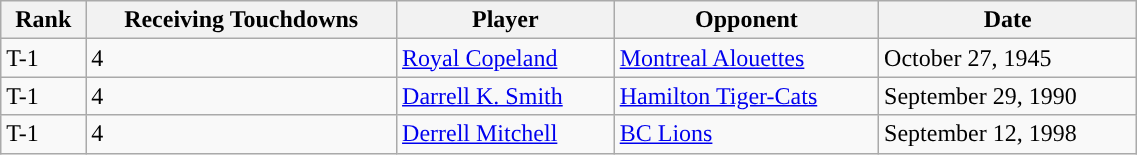<table class="wikitable" style="width:60%;">
<tr>
<th>Rank</th>
<th>Receiving Touchdowns</th>
<th>Player</th>
<th>Opponent</th>
<th>Date</th>
</tr>
<tr>
<td>T-1</td>
<td>4</td>
<td><a href='#'>Royal Copeland</a></td>
<td><a href='#'>Montreal Alouettes</a></td>
<td>October 27, 1945</td>
</tr>
<tr>
<td>T-1</td>
<td>4</td>
<td><a href='#'>Darrell K. Smith</a></td>
<td><a href='#'>Hamilton Tiger-Cats</a></td>
<td>September 29, 1990</td>
</tr>
<tr>
<td>T-1</td>
<td>4</td>
<td><a href='#'>Derrell Mitchell</a></td>
<td><a href='#'>BC Lions</a></td>
<td>September 12, 1998</td>
</tr>
</table>
